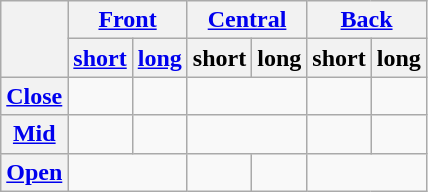<table class="wikitable" style=text-align:center>
<tr>
<th rowspan=2></th>
<th colspan=2><a href='#'>Front</a></th>
<th colspan=2><a href='#'>Central</a></th>
<th colspan=2><a href='#'>Back</a></th>
</tr>
<tr class=small>
<th><a href='#'>short</a></th>
<th><a href='#'>long</a></th>
<th>short</th>
<th>long</th>
<th>short</th>
<th>long</th>
</tr>
<tr>
<th><a href='#'>Close</a></th>
<td></td>
<td></td>
<td colspan=2></td>
<td></td>
<td></td>
</tr>
<tr>
<th><a href='#'>Mid</a></th>
<td></td>
<td></td>
<td colspan=2></td>
<td></td>
<td></td>
</tr>
<tr>
<th><a href='#'>Open</a></th>
<td colspan=2></td>
<td></td>
<td></td>
<td colspan=2></td>
</tr>
</table>
